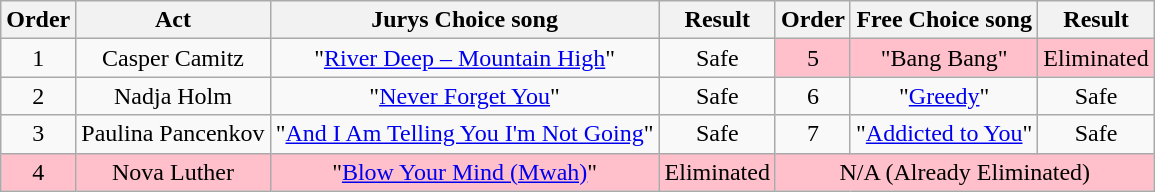<table class="wikitable plainrowheaders" style="text-align:center;">
<tr>
<th>Order</th>
<th>Act</th>
<th>Jurys Choice song</th>
<th>Result</th>
<th>Order</th>
<th>Free Choice song</th>
<th>Result</th>
</tr>
<tr>
<td>1</td>
<td>Casper Camitz</td>
<td>"<a href='#'>River Deep – Mountain High</a>"</td>
<td>Safe</td>
<td style="background:pink;">5</td>
<td style="background:pink;">"Bang Bang"</td>
<td style="background:pink;">Eliminated</td>
</tr>
<tr>
<td>2</td>
<td>Nadja Holm</td>
<td>"<a href='#'>Never Forget You</a>"</td>
<td>Safe</td>
<td>6</td>
<td>"<a href='#'>Greedy</a>"</td>
<td>Safe</td>
</tr>
<tr>
<td>3</td>
<td>Paulina Pancenkov</td>
<td>"<a href='#'>And I Am Telling You I'm Not Going</a>"</td>
<td>Safe</td>
<td>7</td>
<td>"<a href='#'>Addicted to You</a>"</td>
<td>Safe</td>
</tr>
<tr style="background:pink;">
<td>4</td>
<td>Nova Luther</td>
<td>"<a href='#'>Blow Your Mind (Mwah)</a>"</td>
<td>Eliminated</td>
<td colspan="3">N/A (Already Eliminated)</td>
</tr>
</table>
